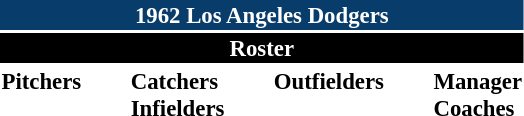<table class="toccolours" style="font-size: 95%;">
<tr>
<th colspan="10" style="background-color: #083c6b; color: white; text-align: center;">1962 Los Angeles Dodgers</th>
</tr>
<tr>
<td colspan="10" style="background-color: black; color: white; text-align: center;"><strong>Roster</strong></td>
</tr>
<tr>
<td valign="top"><strong>Pitchers</strong><br>
 

 
 
   
 
 
 

 
</td>
<td width="25px"></td>
<td valign="top"><strong>Catchers</strong><br>


<strong>Infielders</strong>







</td>
<td width="25px"></td>
<td valign="top"><strong>Outfielders</strong><br>





</td>
<td width="25px"></td>
<td valign="top"><strong>Manager</strong><br>
<strong>Coaches</strong>



</td>
</tr>
</table>
